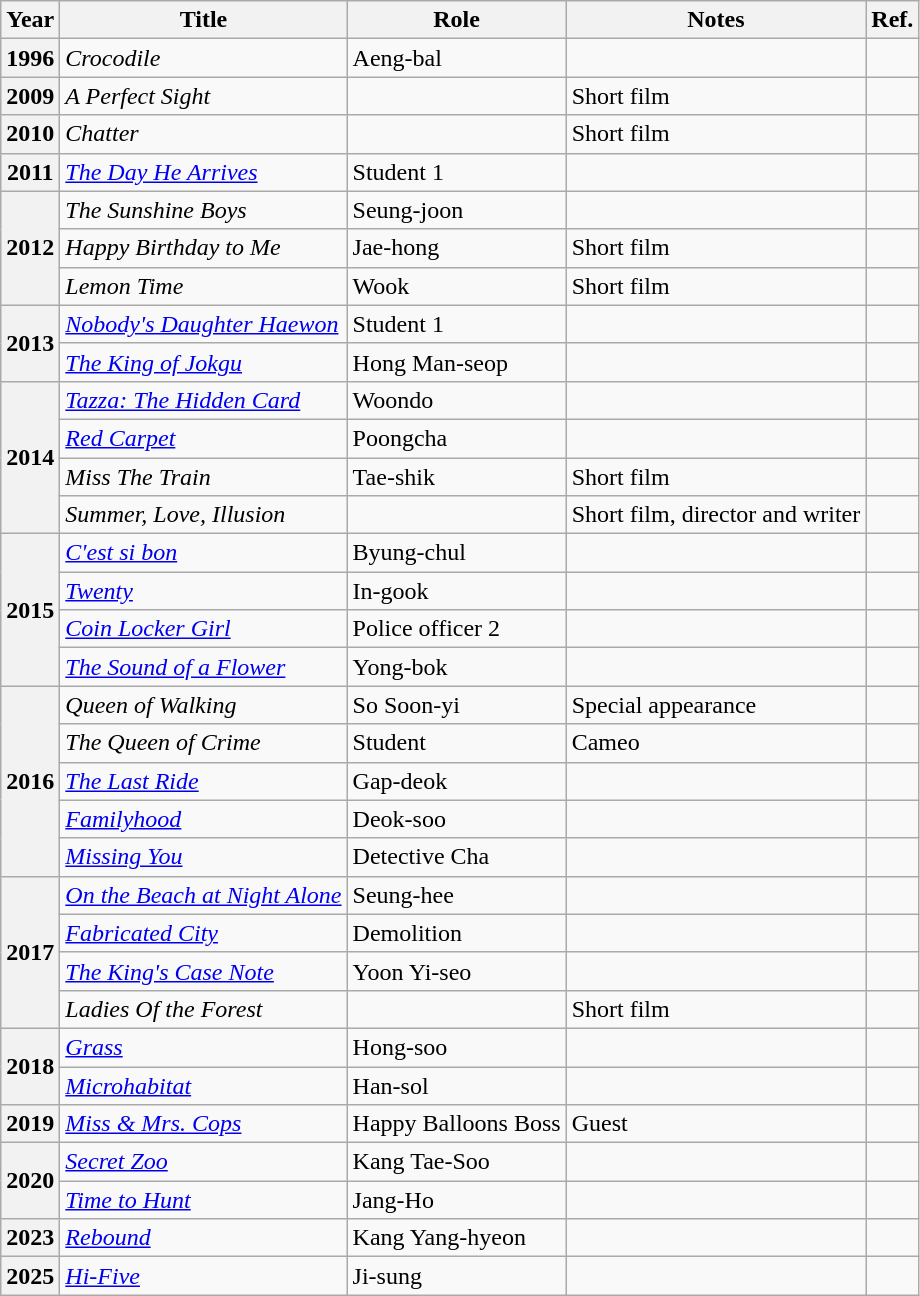<table class="wikitable plainrowheaders sortable">
<tr>
<th scope="col">Year</th>
<th scope="col">Title</th>
<th scope="col">Role</th>
<th scope="col" class="unsortable">Notes</th>
<th scope="col">Ref.</th>
</tr>
<tr>
<th scope="row">1996</th>
<td><em>Crocodile</em></td>
<td>Aeng-bal</td>
<td></td>
<td style="text-align:center"></td>
</tr>
<tr>
<th scope="row">2009</th>
<td><em>A Perfect Sight</em></td>
<td></td>
<td>Short film</td>
<td style="text-align:center"></td>
</tr>
<tr>
<th scope="row">2010</th>
<td><em>Chatter</em></td>
<td></td>
<td>Short film</td>
<td style="text-align:center"></td>
</tr>
<tr>
<th scope="row">2011</th>
<td><em><a href='#'>The Day He Arrives</a></em></td>
<td>Student 1</td>
<td></td>
<td style="text-align:center"></td>
</tr>
<tr>
<th scope="row" rowspan="3">2012</th>
<td><em>The Sunshine Boys</em></td>
<td>Seung-joon</td>
<td></td>
<td style="text-align:center"></td>
</tr>
<tr>
<td><em>Happy Birthday to Me</em></td>
<td>Jae-hong</td>
<td>Short film</td>
<td style="text-align:center"></td>
</tr>
<tr>
<td><em>Lemon Time</em></td>
<td>Wook</td>
<td>Short film</td>
<td style="text-align:center"></td>
</tr>
<tr>
<th scope="row" rowspan="2">2013</th>
<td><em><a href='#'>Nobody's Daughter Haewon</a></em></td>
<td>Student 1</td>
<td></td>
<td style="text-align:center"></td>
</tr>
<tr>
<td><em><a href='#'>The King of Jokgu</a></em></td>
<td>Hong Man-seop</td>
<td></td>
<td style="text-align:center"></td>
</tr>
<tr>
<th scope="row" rowspan="4">2014</th>
<td><em><a href='#'>Tazza: The Hidden Card</a></em></td>
<td>Woondo</td>
<td></td>
<td style="text-align:center"></td>
</tr>
<tr>
<td><em><a href='#'>Red Carpet</a></em></td>
<td>Poongcha</td>
<td></td>
<td style="text-align:center"></td>
</tr>
<tr>
<td><em>Miss The Train</em></td>
<td>Tae-shik</td>
<td>Short film</td>
<td style="text-align:center"></td>
</tr>
<tr>
<td><em>Summer, Love, Illusion</em></td>
<td></td>
<td>Short film, director and writer</td>
<td style="text-align:center"></td>
</tr>
<tr>
<th scope="row"  rowspan="4">2015</th>
<td><em><a href='#'>C'est si bon</a></em></td>
<td>Byung-chul</td>
<td></td>
<td style="text-align:center"></td>
</tr>
<tr>
<td><em><a href='#'>Twenty</a></em></td>
<td>In-gook</td>
<td></td>
<td style="text-align:center"></td>
</tr>
<tr>
<td><em><a href='#'>Coin Locker Girl</a></em></td>
<td>Police officer 2</td>
<td></td>
<td style="text-align:center"></td>
</tr>
<tr>
<td><em><a href='#'>The Sound of a Flower</a></em></td>
<td>Yong-bok</td>
<td></td>
<td style="text-align:center"></td>
</tr>
<tr>
<th scope="row" rowspan="5">2016</th>
<td><em>Queen of Walking </em></td>
<td>So Soon-yi</td>
<td>Special appearance</td>
<td style="text-align:center"></td>
</tr>
<tr>
<td><em>The Queen of Crime</em></td>
<td>Student</td>
<td>Cameo</td>
<td style="text-align:center"></td>
</tr>
<tr>
<td><em><a href='#'>The Last Ride</a></em></td>
<td>Gap-deok</td>
<td></td>
<td style="text-align:center"></td>
</tr>
<tr>
<td><em><a href='#'>Familyhood</a></em></td>
<td>Deok-soo</td>
<td></td>
<td style="text-align:center"></td>
</tr>
<tr>
<td><em><a href='#'>Missing You</a></em></td>
<td>Detective Cha</td>
<td></td>
<td style="text-align:center"></td>
</tr>
<tr>
<th scope="row" rowspan="4">2017</th>
<td><em><a href='#'>On the Beach at Night Alone</a></em></td>
<td>Seung-hee</td>
<td></td>
<td style="text-align:center"></td>
</tr>
<tr>
<td><em><a href='#'>Fabricated City</a></em></td>
<td>Demolition</td>
<td></td>
<td style="text-align:center"></td>
</tr>
<tr>
<td><em><a href='#'>The King's Case Note</a></em></td>
<td>Yoon Yi-seo</td>
<td></td>
<td style="text-align:center"></td>
</tr>
<tr>
<td><em>Ladies Of the Forest</em></td>
<td></td>
<td>Short film</td>
<td style="text-align:center"></td>
</tr>
<tr>
<th scope="row" rowspan="2">2018</th>
<td><em><a href='#'>Grass</a></em></td>
<td>Hong-soo</td>
<td></td>
<td style="text-align:center"></td>
</tr>
<tr>
<td><em><a href='#'>Microhabitat</a></em></td>
<td>Han-sol</td>
<td></td>
<td style="text-align:center"></td>
</tr>
<tr>
<th scope="row">2019</th>
<td><em><a href='#'>Miss & Mrs. Cops</a></em></td>
<td>Happy Balloons Boss</td>
<td>Guest</td>
<td style="text-align:center"></td>
</tr>
<tr>
<th scope="row" rowspan="2">2020</th>
<td><em><a href='#'>Secret Zoo</a></em></td>
<td>Kang Tae-Soo</td>
<td></td>
<td style="text-align:center"></td>
</tr>
<tr>
<td><em><a href='#'>Time to Hunt</a></em></td>
<td>Jang-Ho</td>
<td></td>
<td style="text-align:center"></td>
</tr>
<tr>
<th scope="row">2023</th>
<td><em><a href='#'>Rebound</a></em></td>
<td>Kang Yang-hyeon</td>
<td></td>
<td style="text-align:center"></td>
</tr>
<tr>
<th scope="row">2025</th>
<td><em><a href='#'>Hi-Five</a></em></td>
<td>Ji-sung</td>
<td></td>
<td style="text-align:center"></td>
</tr>
</table>
